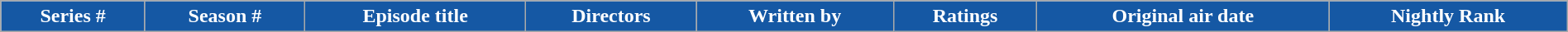<table class="wikitable plainrowheaders" style="width:100%; margin:auto; background:#FFFFF;">
<tr>
<th style="background:#1558A4; color:#fff; text-align:center;">Series #</th>
<th ! style="background:#1558A4; color:#fff; text-align:center;">Season #</th>
<th ! style="background-color:#1558A4; color:#fff; text-align: center;">Episode title</th>
<th ! style="background-color: #1558A4; color:#FFF; text-align: center;">Directors</th>
<th ! style="background:#1558A4; color:#fff; text-align:center;">Written by</th>
<th ! style="background:#1558A4; color:#fff; text-align:center;">Ratings</th>
<th ! style="background-color:#1558A4; color:#fff; text-align: center;">Original air date</th>
<th ! style="background:#1558A4; color:#fff; text-align:center;">Nightly Rank<br>
























































</th>
</tr>
</table>
